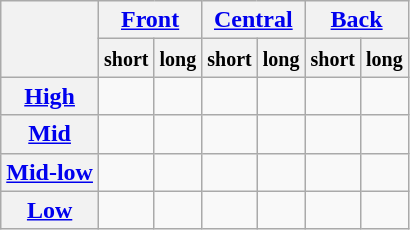<table class="wikitable" style="text-align:center">
<tr>
<th rowspan="2"></th>
<th colspan="2"><a href='#'>Front</a></th>
<th colspan="2"><a href='#'>Central</a></th>
<th colspan="2"><a href='#'>Back</a></th>
</tr>
<tr>
<th><small>short</small></th>
<th><small>long</small></th>
<th><small>short</small></th>
<th><small>long</small></th>
<th><small>short</small></th>
<th><small>long</small></th>
</tr>
<tr>
<th><a href='#'>High</a></th>
<td align="center"></td>
<td align="center"></td>
<td></td>
<td></td>
<td align="center"></td>
<td align="center"></td>
</tr>
<tr>
<th><a href='#'>Mid</a></th>
<td></td>
<td></td>
<td></td>
<td></td>
<td></td>
<td></td>
</tr>
<tr>
<th><a href='#'>Mid-low</a></th>
<td></td>
<td></td>
<td></td>
<td></td>
<td></td>
<td></td>
</tr>
<tr>
<th><a href='#'>Low</a></th>
<td></td>
<td></td>
<td></td>
<td></td>
<td></td>
<td></td>
</tr>
</table>
